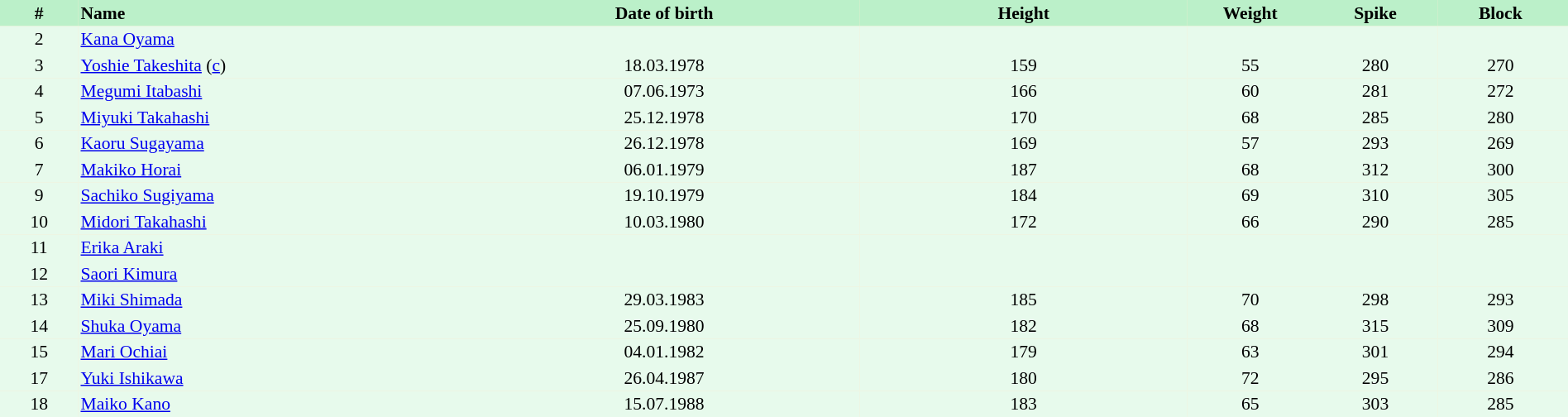<table border=0 cellpadding=2 cellspacing=0  |- bgcolor=#FFECCE style="text-align:center; font-size:90%;" width=100%>
<tr bgcolor=#BBF0C9>
<th width=5%>#</th>
<th width=25% align=left>Name</th>
<th width=25%>Date of birth</th>
<th width=21%>Height</th>
<th width=8%>Weight</th>
<th width=8%>Spike</th>
<th width=8%>Block</th>
<th></th>
</tr>
<tr bgcolor=#E7FAEC>
<td>2</td>
<td align=left><a href='#'>Kana Oyama</a></td>
<td></td>
<td></td>
<td></td>
<td></td>
<td></td>
<td></td>
</tr>
<tr bgcolor=#E7FAEC>
<td>3</td>
<td align=left><a href='#'>Yoshie Takeshita</a> (<a href='#'>c</a>)</td>
<td>18.03.1978</td>
<td>159</td>
<td>55</td>
<td>280</td>
<td>270</td>
<td></td>
</tr>
<tr bgcolor=#E7FAEC>
<td>4</td>
<td align=left><a href='#'>Megumi Itabashi</a></td>
<td>07.06.1973</td>
<td>166</td>
<td>60</td>
<td>281</td>
<td>272</td>
<td></td>
</tr>
<tr bgcolor=#E7FAEC>
<td>5</td>
<td align=left><a href='#'>Miyuki Takahashi</a></td>
<td>25.12.1978</td>
<td>170</td>
<td>68</td>
<td>285</td>
<td>280</td>
<td></td>
</tr>
<tr bgcolor=#E7FAEC>
<td>6</td>
<td align=left><a href='#'>Kaoru Sugayama</a></td>
<td>26.12.1978</td>
<td>169</td>
<td>57</td>
<td>293</td>
<td>269</td>
<td></td>
</tr>
<tr bgcolor=#E7FAEC>
<td>7</td>
<td align=left><a href='#'>Makiko Horai</a></td>
<td>06.01.1979</td>
<td>187</td>
<td>68</td>
<td>312</td>
<td>300</td>
<td></td>
</tr>
<tr bgcolor=#E7FAEC>
<td>9</td>
<td align=left><a href='#'>Sachiko Sugiyama</a></td>
<td>19.10.1979</td>
<td>184</td>
<td>69</td>
<td>310</td>
<td>305</td>
<td></td>
</tr>
<tr bgcolor=#E7FAEC>
<td>10</td>
<td align=left><a href='#'>Midori Takahashi</a></td>
<td>10.03.1980</td>
<td>172</td>
<td>66</td>
<td>290</td>
<td>285</td>
<td></td>
</tr>
<tr bgcolor=#E7FAEC>
<td>11</td>
<td align=left><a href='#'>Erika Araki</a></td>
<td></td>
<td></td>
<td></td>
<td></td>
<td></td>
<td></td>
</tr>
<tr bgcolor=#E7FAEC>
<td>12</td>
<td align=left><a href='#'>Saori Kimura</a></td>
<td></td>
<td></td>
<td></td>
<td></td>
<td></td>
<td></td>
</tr>
<tr bgcolor=#E7FAEC>
<td>13</td>
<td align=left><a href='#'>Miki Shimada</a></td>
<td>29.03.1983</td>
<td>185</td>
<td>70</td>
<td>298</td>
<td>293</td>
<td></td>
</tr>
<tr bgcolor=#E7FAEC>
<td>14</td>
<td align=left><a href='#'>Shuka Oyama</a></td>
<td>25.09.1980</td>
<td>182</td>
<td>68</td>
<td>315</td>
<td>309</td>
<td></td>
</tr>
<tr bgcolor=#E7FAEC>
<td>15</td>
<td align=left><a href='#'>Mari Ochiai</a></td>
<td>04.01.1982</td>
<td>179</td>
<td>63</td>
<td>301</td>
<td>294</td>
<td></td>
</tr>
<tr bgcolor=#E7FAEC>
<td>17</td>
<td align=left><a href='#'>Yuki Ishikawa</a></td>
<td>26.04.1987</td>
<td>180</td>
<td>72</td>
<td>295</td>
<td>286</td>
<td></td>
</tr>
<tr bgcolor=#E7FAEC>
<td>18</td>
<td align=left><a href='#'>Maiko Kano</a></td>
<td>15.07.1988</td>
<td>183</td>
<td>65</td>
<td>303</td>
<td>285</td>
<td></td>
</tr>
</table>
